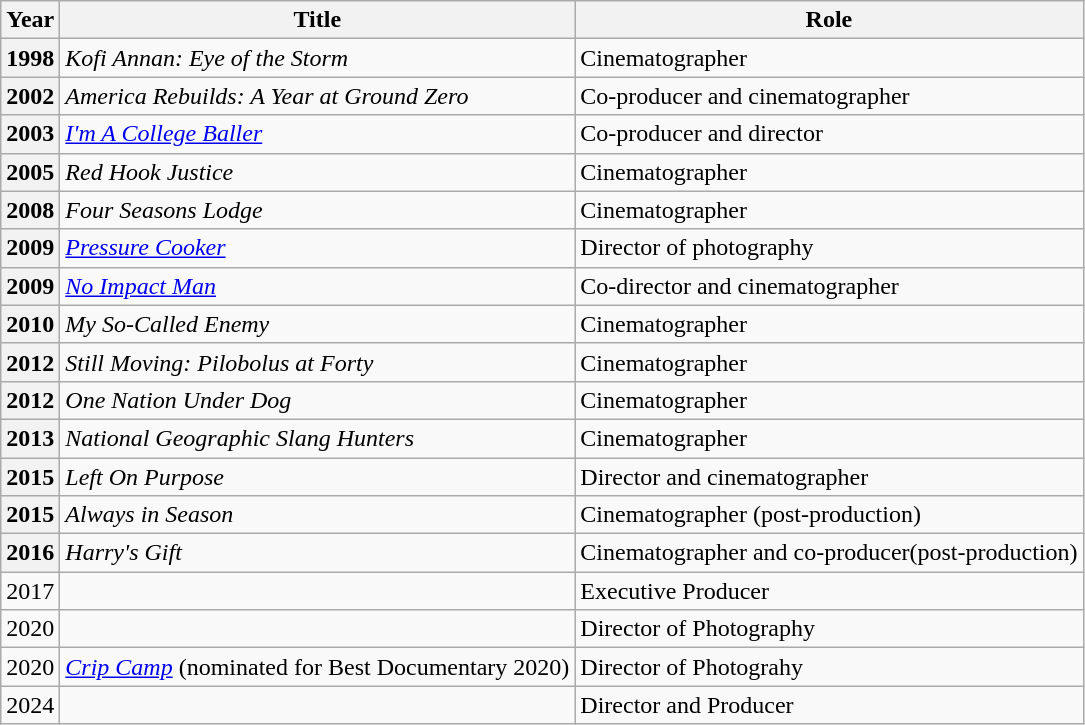<table class="wikitable plainrowheaders sortable">
<tr>
<th scope="col">Year</th>
<th scope="col">Title</th>
<th scope="col" class="unsortable">Role</th>
</tr>
<tr>
<th scope="row">1998</th>
<td><em>Kofi Annan: Eye of the Storm</em></td>
<td>Cinematographer</td>
</tr>
<tr>
<th scope="row">2002</th>
<td><em>America Rebuilds: A Year at Ground Zero</em></td>
<td>Co-producer and cinematographer</td>
</tr>
<tr>
<th scope="row">2003</th>
<td><em><a href='#'>I'm A College Baller</a></em></td>
<td>Co-producer and director</td>
</tr>
<tr>
<th scope="row">2005</th>
<td><em>Red Hook Justice</em></td>
<td>Cinematographer</td>
</tr>
<tr>
<th scope="row">2008</th>
<td><em>Four Seasons Lodge</em></td>
<td>Cinematographer</td>
</tr>
<tr>
<th scope="row">2009</th>
<td><em><a href='#'>Pressure Cooker</a></em></td>
<td>Director of photography</td>
</tr>
<tr>
<th scope="row">2009</th>
<td><em><a href='#'>No Impact Man</a></em></td>
<td>Co-director and cinematographer</td>
</tr>
<tr>
<th scope="row">2010</th>
<td><em>My So-Called Enemy</em></td>
<td>Cinematographer</td>
</tr>
<tr>
<th scope="row">2012</th>
<td><em>Still Moving: Pilobolus at Forty</em></td>
<td>Cinematographer</td>
</tr>
<tr>
<th scope="row">2012</th>
<td><em>One Nation Under Dog</em></td>
<td>Cinematographer</td>
</tr>
<tr>
<th scope="row">2013</th>
<td><em>National Geographic Slang Hunters</em></td>
<td>Cinematographer</td>
</tr>
<tr>
<th scope="row">2015</th>
<td><em>Left On Purpose</em></td>
<td>Director and cinematographer</td>
</tr>
<tr>
<th scope="row">2015</th>
<td><em>Always in Season</em></td>
<td>Cinematographer (post-production)</td>
</tr>
<tr>
<th scope="row">2016</th>
<td><em>Harry's Gift</em></td>
<td>Cinematographer and co-producer(post-production)</td>
</tr>
<tr>
<td>2017</td>
<td><em></em></td>
<td>Executive Producer</td>
</tr>
<tr>
<td>2020</td>
<td><em></em></td>
<td>Director of Photography</td>
</tr>
<tr>
<td>2020</td>
<td><em><a href='#'>Crip Camp</a></em> (nominated for Best Documentary 2020)</td>
<td>Director of Photograhy</td>
</tr>
<tr>
<td>2024</td>
<td><em></em></td>
<td>Director and Producer</td>
</tr>
</table>
